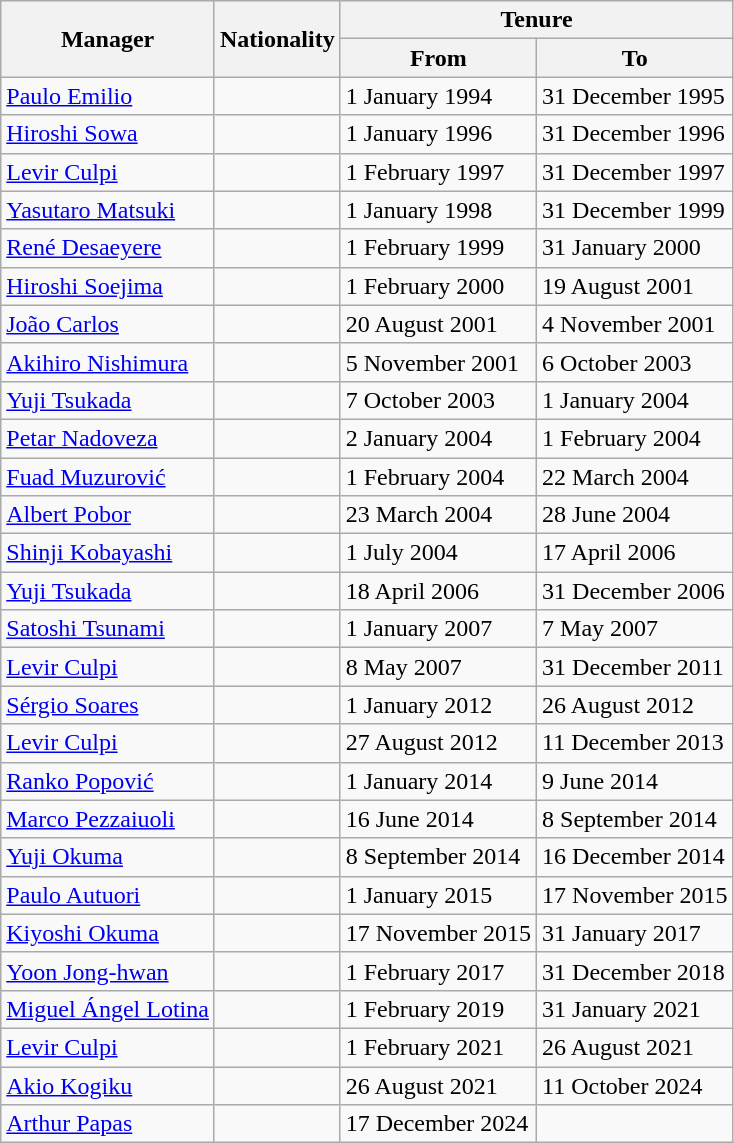<table class="wikitable">
<tr>
<th rowspan="2">Manager</th>
<th rowspan="2">Nationality</th>
<th colspan="2">Tenure</th>
</tr>
<tr>
<th>From</th>
<th>To</th>
</tr>
<tr>
<td><a href='#'>Paulo Emilio</a></td>
<td></td>
<td>1 January 1994</td>
<td>31 December 1995<br></td>
</tr>
<tr>
<td><a href='#'>Hiroshi Sowa</a></td>
<td></td>
<td>1 January 1996</td>
<td>31 December 1996<br></td>
</tr>
<tr>
<td><a href='#'>Levir Culpi</a></td>
<td></td>
<td>1 February 1997</td>
<td>31 December 1997<br></td>
</tr>
<tr>
<td><a href='#'>Yasutaro Matsuki</a></td>
<td></td>
<td>1 January 1998</td>
<td>31 December 1999<br></td>
</tr>
<tr>
<td><a href='#'>René Desaeyere</a></td>
<td></td>
<td>1 February 1999</td>
<td>31 January 2000<br></td>
</tr>
<tr>
<td><a href='#'>Hiroshi Soejima</a></td>
<td></td>
<td>1 February 2000</td>
<td>19 August 2001<br></td>
</tr>
<tr>
<td><a href='#'>João Carlos</a></td>
<td></td>
<td>20 August 2001</td>
<td>4 November 2001<br></td>
</tr>
<tr>
<td><a href='#'>Akihiro Nishimura</a></td>
<td></td>
<td>5 November 2001</td>
<td>6 October 2003<br></td>
</tr>
<tr>
<td><a href='#'>Yuji Tsukada</a></td>
<td></td>
<td>7 October 2003</td>
<td>1 January 2004<br></td>
</tr>
<tr>
<td><a href='#'>Petar Nadoveza</a></td>
<td></td>
<td>2 January 2004</td>
<td>1 February 2004<br></td>
</tr>
<tr>
<td><a href='#'>Fuad Muzurović</a></td>
<td></td>
<td>1 February 2004</td>
<td>22 March 2004<br></td>
</tr>
<tr>
<td><a href='#'>Albert Pobor</a></td>
<td></td>
<td>23 March 2004</td>
<td>28 June 2004<br></td>
</tr>
<tr>
<td><a href='#'>Shinji Kobayashi</a></td>
<td></td>
<td>1 July 2004</td>
<td>17 April 2006<br></td>
</tr>
<tr>
<td><a href='#'>Yuji Tsukada</a></td>
<td></td>
<td>18 April 2006</td>
<td>31 December 2006<br></td>
</tr>
<tr>
<td><a href='#'>Satoshi Tsunami</a></td>
<td></td>
<td>1 January 2007</td>
<td>7 May 2007<br></td>
</tr>
<tr>
<td><a href='#'>Levir Culpi</a></td>
<td></td>
<td>8 May 2007</td>
<td>31 December 2011<br></td>
</tr>
<tr>
<td><a href='#'>Sérgio Soares</a></td>
<td></td>
<td>1 January 2012</td>
<td>26 August 2012<br></td>
</tr>
<tr>
<td><a href='#'>Levir Culpi</a></td>
<td></td>
<td>27 August 2012</td>
<td>11 December 2013<br></td>
</tr>
<tr>
<td><a href='#'>Ranko Popović</a></td>
<td></td>
<td>1 January 2014</td>
<td>9 June 2014<br></td>
</tr>
<tr>
<td><a href='#'>Marco Pezzaiuoli</a></td>
<td></td>
<td>16 June 2014</td>
<td>8 September 2014<br></td>
</tr>
<tr>
<td><a href='#'>Yuji Okuma</a></td>
<td></td>
<td>8 September 2014</td>
<td>16 December 2014<br></td>
</tr>
<tr>
<td><a href='#'>Paulo Autuori</a></td>
<td></td>
<td>1 January 2015</td>
<td>17 November 2015<br></td>
</tr>
<tr>
<td><a href='#'>Kiyoshi Okuma</a></td>
<td></td>
<td>17 November 2015</td>
<td>31 January 2017<br></td>
</tr>
<tr>
<td><a href='#'>Yoon Jong-hwan</a></td>
<td></td>
<td>1 February 2017</td>
<td>31 December 2018<br></td>
</tr>
<tr>
<td><a href='#'>Miguel Ángel Lotina</a></td>
<td></td>
<td>1 February 2019</td>
<td>31 January 2021<br></td>
</tr>
<tr>
<td><a href='#'>Levir Culpi</a></td>
<td></td>
<td>1 February 2021</td>
<td>26 August 2021<br></td>
</tr>
<tr>
<td><a href='#'>Akio Kogiku</a></td>
<td></td>
<td>26 August 2021</td>
<td>11 October 2024<br></td>
</tr>
<tr>
<td><a href='#'>Arthur Papas</a></td>
<td></td>
<td>17 December 2024</td>
<td><br></td>
</tr>
</table>
